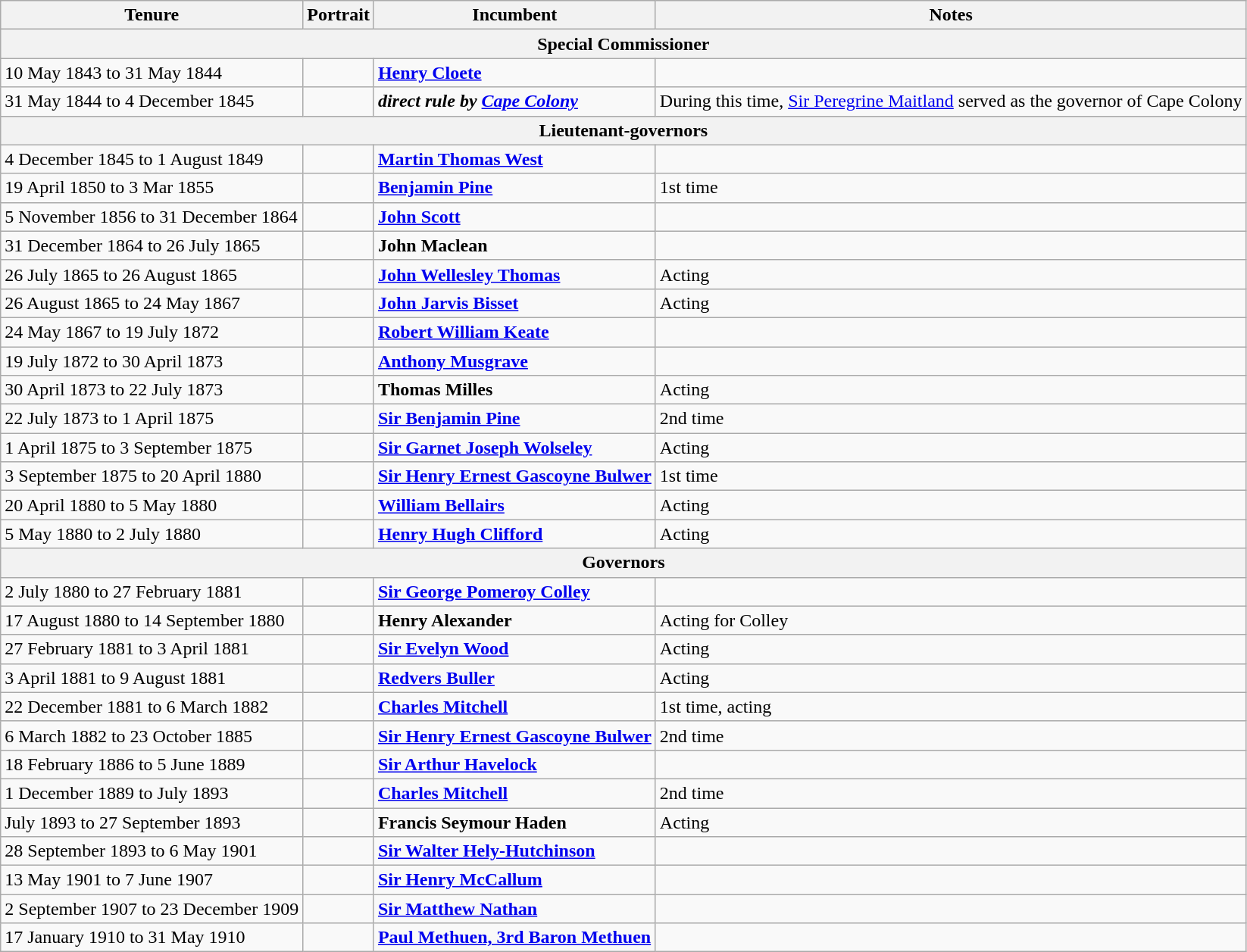<table class="wikitable">
<tr>
<th>Tenure</th>
<th>Portrait</th>
<th>Incumbent</th>
<th>Notes</th>
</tr>
<tr>
<th colspan="4">Special Commissioner</th>
</tr>
<tr>
<td>10 May 1843 to 31 May 1844</td>
<td></td>
<td><strong><a href='#'>Henry Cloete</a></strong></td>
<td></td>
</tr>
<tr>
<td>31 May 1844 to 4 December 1845</td>
<td></td>
<td><strong><em>direct rule by <a href='#'>Cape Colony</a></em></strong></td>
<td>During this time, <a href='#'>Sir Peregrine Maitland</a> served as the governor of Cape Colony</td>
</tr>
<tr>
<th colspan="4">Lieutenant-governors</th>
</tr>
<tr>
<td>4 December 1845 to 1 August 1849</td>
<td></td>
<td><strong><a href='#'>Martin Thomas West</a></strong></td>
<td></td>
</tr>
<tr>
<td>19 April 1850 to 3 Mar 1855</td>
<td></td>
<td><strong><a href='#'>Benjamin Pine</a></strong></td>
<td>1st time</td>
</tr>
<tr>
<td>5 November 1856 to 31 December 1864</td>
<td></td>
<td><strong><a href='#'>John Scott</a></strong></td>
<td></td>
</tr>
<tr>
<td>31 December 1864 to 26 July 1865</td>
<td></td>
<td><strong>John Maclean</strong></td>
<td></td>
</tr>
<tr>
<td>26 July 1865 to 26 August 1865</td>
<td></td>
<td><strong><a href='#'>John Wellesley Thomas</a></strong></td>
<td>Acting</td>
</tr>
<tr>
<td>26 August 1865 to 24 May 1867</td>
<td></td>
<td><strong><a href='#'>John Jarvis Bisset</a></strong></td>
<td>Acting</td>
</tr>
<tr>
<td>24 May 1867 to 19 July 1872</td>
<td></td>
<td><strong><a href='#'>Robert William Keate</a></strong></td>
<td></td>
</tr>
<tr>
<td>19 July 1872 to 30 April 1873</td>
<td></td>
<td><strong><a href='#'>Anthony Musgrave</a></strong></td>
<td></td>
</tr>
<tr>
<td>30 April 1873 to 22 July 1873</td>
<td></td>
<td><strong>Thomas Milles</strong></td>
<td>Acting</td>
</tr>
<tr>
<td>22 July 1873 to 1 April 1875</td>
<td></td>
<td><strong><a href='#'>Sir Benjamin Pine</a></strong></td>
<td>2nd time</td>
</tr>
<tr>
<td>1 April 1875 to 3 September 1875</td>
<td></td>
<td><strong><a href='#'>Sir Garnet Joseph Wolseley</a></strong></td>
<td>Acting</td>
</tr>
<tr>
<td>3 September 1875 to 20 April 1880</td>
<td></td>
<td><strong><a href='#'>Sir Henry Ernest Gascoyne Bulwer</a></strong></td>
<td>1st time</td>
</tr>
<tr>
<td>20 April 1880 to 5 May 1880</td>
<td></td>
<td><strong><a href='#'>William Bellairs</a></strong></td>
<td>Acting</td>
</tr>
<tr>
<td>5 May 1880 to 2 July 1880</td>
<td></td>
<td><strong><a href='#'>Henry Hugh Clifford</a></strong></td>
<td>Acting</td>
</tr>
<tr>
<th colspan="4">Governors</th>
</tr>
<tr>
<td>2 July 1880 to 27 February 1881</td>
<td></td>
<td><strong><a href='#'>Sir George Pomeroy Colley</a></strong></td>
<td></td>
</tr>
<tr>
<td>17 August 1880 to 14 September 1880</td>
<td></td>
<td><strong>Henry Alexander</strong></td>
<td>Acting for Colley</td>
</tr>
<tr>
<td>27 February 1881 to 3 April 1881</td>
<td></td>
<td><strong><a href='#'>Sir Evelyn Wood</a></strong></td>
<td>Acting</td>
</tr>
<tr>
<td>3 April 1881 to 9 August 1881</td>
<td></td>
<td><strong><a href='#'>Redvers Buller</a></strong></td>
<td>Acting</td>
</tr>
<tr>
<td>22 December 1881 to 6 March 1882</td>
<td></td>
<td><strong><a href='#'>Charles Mitchell</a></strong></td>
<td>1st time, acting</td>
</tr>
<tr>
<td>6 March 1882 to 23 October 1885</td>
<td></td>
<td><strong><a href='#'>Sir Henry Ernest Gascoyne Bulwer</a></strong></td>
<td>2nd time</td>
</tr>
<tr>
<td>18 February 1886 to 5 June 1889</td>
<td></td>
<td><strong><a href='#'>Sir Arthur Havelock</a></strong></td>
<td></td>
</tr>
<tr>
<td>1 December 1889 to July 1893</td>
<td></td>
<td><strong><a href='#'>Charles Mitchell</a></strong></td>
<td>2nd time</td>
</tr>
<tr>
<td>July 1893 to 27 September 1893</td>
<td></td>
<td><strong>Francis Seymour Haden</strong></td>
<td>Acting</td>
</tr>
<tr>
<td>28 September 1893 to 6 May 1901</td>
<td></td>
<td><strong><a href='#'>Sir Walter Hely-Hutchinson</a></strong></td>
<td></td>
</tr>
<tr>
<td>13 May 1901 to 7 June 1907</td>
<td></td>
<td><strong><a href='#'>Sir Henry McCallum</a></strong></td>
<td></td>
</tr>
<tr>
<td>2 September 1907 to 23 December 1909</td>
<td></td>
<td><strong><a href='#'>Sir Matthew Nathan</a></strong></td>
<td></td>
</tr>
<tr>
<td>17 January 1910 to 31 May 1910</td>
<td></td>
<td><strong><a href='#'>Paul Methuen, 3rd Baron Methuen</a></strong></td>
<td></td>
</tr>
</table>
